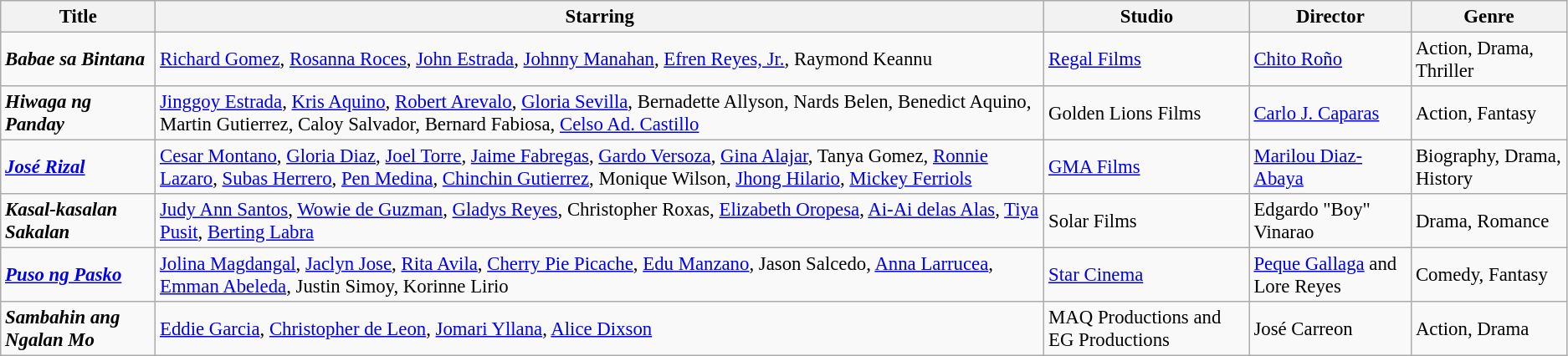<table class="wikitable" style="font-size:95%">
<tr>
<th>Title</th>
<th>Starring</th>
<th>Studio</th>
<th>Director</th>
<th>Genre</th>
</tr>
<tr>
<td><strong><em>Babae sa Bintana</em></strong></td>
<td><a href='#'>Richard Gomez</a>, <a href='#'>Rosanna Roces</a>, <a href='#'>John Estrada</a>, <a href='#'>Johnny Manahan</a>, <a href='#'>Efren Reyes, Jr.</a>, Raymond Keannu</td>
<td><a href='#'>Regal Films</a></td>
<td><a href='#'>Chito Roño</a></td>
<td>Action, Drama, Thriller</td>
</tr>
<tr>
<td><strong><em>Hiwaga ng Panday</em></strong></td>
<td><a href='#'>Jinggoy Estrada</a>, <a href='#'>Kris Aquino</a>, <a href='#'>Robert Arevalo</a>, <a href='#'>Gloria Sevilla</a>, Bernadette Allyson, Nards Belen, Benedict Aquino, Martin Gutierrez, Caloy Salvador, Bernard Fabiosa, <a href='#'>Celso Ad. Castillo</a></td>
<td>Golden Lions Films</td>
<td><a href='#'>Carlo J. Caparas</a></td>
<td>Action, Fantasy</td>
</tr>
<tr>
<td><strong><em><a href='#'>José Rizal</a></em></strong></td>
<td><a href='#'>Cesar Montano</a>, <a href='#'>Gloria Diaz</a>, <a href='#'>Joel Torre</a>, <a href='#'>Jaime Fabregas</a>, <a href='#'>Gardo Versoza</a>, <a href='#'>Gina Alajar</a>, Tanya Gomez, <a href='#'>Ronnie Lazaro</a>, <a href='#'>Subas Herrero</a>, <a href='#'>Pen Medina</a>, <a href='#'>Chinchin Gutierrez</a>, Monique Wilson, <a href='#'>Jhong Hilario</a>, <a href='#'>Mickey Ferriols</a></td>
<td><a href='#'>GMA Films</a></td>
<td><a href='#'>Marilou Diaz-Abaya</a></td>
<td>Biography, Drama, History</td>
</tr>
<tr>
<td><strong><em>Kasal-kasalan Sakalan</em></strong></td>
<td><a href='#'>Judy Ann Santos</a>, <a href='#'>Wowie de Guzman</a>, <a href='#'>Gladys Reyes</a>, Christopher Roxas, <a href='#'>Elizabeth Oropesa</a>, <a href='#'>Ai-Ai delas Alas</a>, <a href='#'>Tiya Pusit</a>, <a href='#'>Berting Labra</a></td>
<td>Solar Films</td>
<td>Edgardo "Boy" Vinarao</td>
<td>Drama, Romance</td>
</tr>
<tr>
<td><strong><em><a href='#'>Puso ng Pasko</a></em></strong></td>
<td><a href='#'>Jolina Magdangal</a>, <a href='#'>Jaclyn Jose</a>, <a href='#'>Rita Avila</a>, <a href='#'>Cherry Pie Picache</a>, <a href='#'>Edu Manzano</a>, Jason Salcedo, <a href='#'>Anna Larrucea</a>, <a href='#'>Emman Abeleda</a>, Justin Simoy, Korinne Lirio</td>
<td><a href='#'>Star Cinema</a></td>
<td><a href='#'>Peque Gallaga</a> and Lore Reyes</td>
<td>Comedy, Fantasy</td>
</tr>
<tr>
<td><strong><em>Sambahin ang Ngalan Mo</em></strong></td>
<td><a href='#'>Eddie Garcia</a>, <a href='#'>Christopher de Leon</a>, <a href='#'>Jomari Yllana</a>, <a href='#'>Alice Dixson</a></td>
<td>MAQ Productions and EG Productions</td>
<td>José Carreon</td>
<td>Action, Drama</td>
</tr>
</table>
